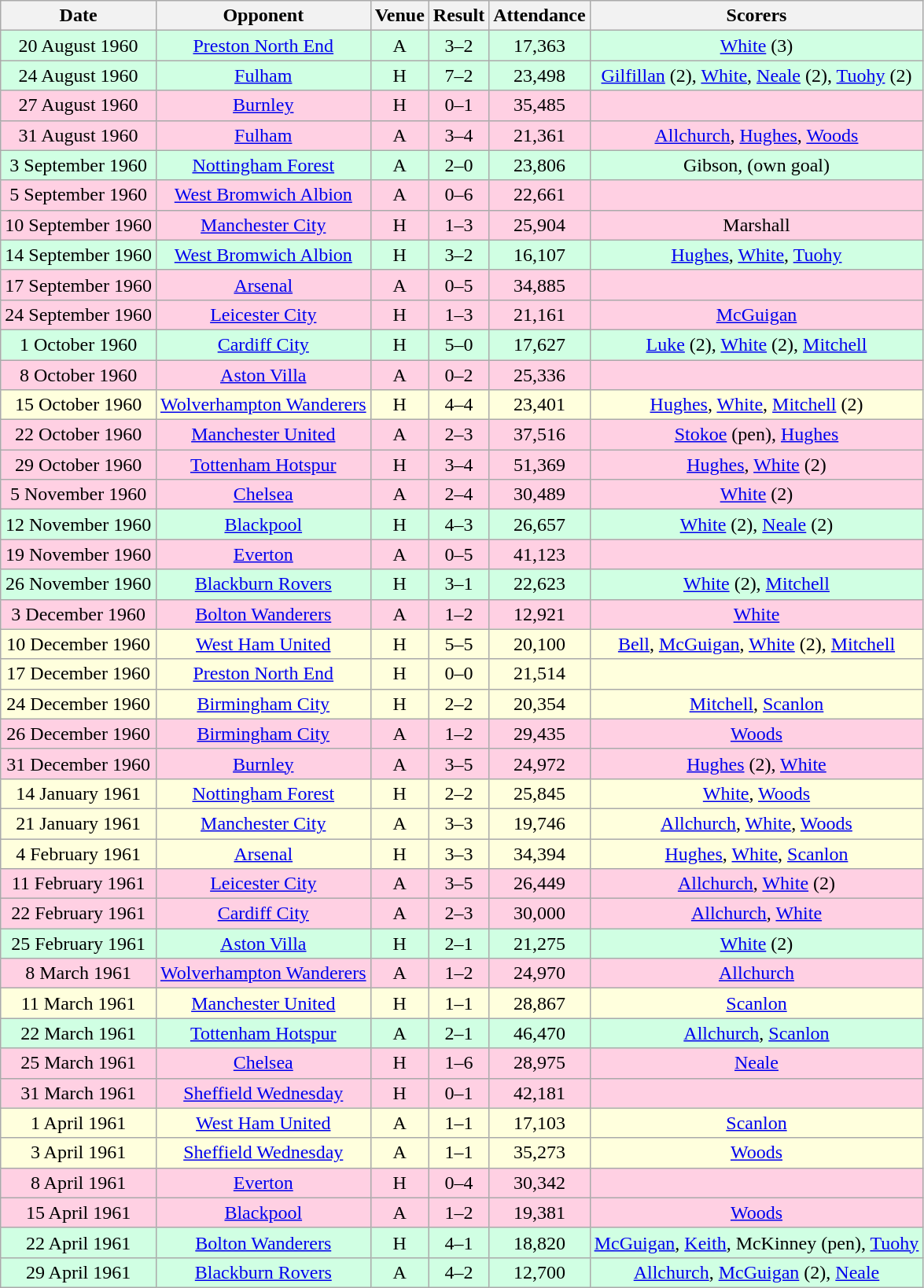<table class="wikitable sortable" style="text-align:center;">
<tr>
<th>Date</th>
<th>Opponent</th>
<th>Venue</th>
<th>Result</th>
<th>Attendance</th>
<th>Scorers</th>
</tr>
<tr style="background:#d0ffe3;">
<td>20 August 1960</td>
<td><a href='#'>Preston North End</a></td>
<td>A</td>
<td>3–2</td>
<td>17,363</td>
<td><a href='#'>White</a> (3)</td>
</tr>
<tr style="background:#d0ffe3;">
<td>24 August 1960</td>
<td><a href='#'>Fulham</a></td>
<td>H</td>
<td>7–2</td>
<td>23,498</td>
<td><a href='#'>Gilfillan</a> (2), <a href='#'>White</a>, <a href='#'>Neale</a> (2), <a href='#'>Tuohy</a> (2)</td>
</tr>
<tr style="background:#ffd0e3;">
<td>27 August 1960</td>
<td><a href='#'>Burnley</a></td>
<td>H</td>
<td>0–1</td>
<td>35,485</td>
<td></td>
</tr>
<tr style="background:#ffd0e3;">
<td>31 August 1960</td>
<td><a href='#'>Fulham</a></td>
<td>A</td>
<td>3–4</td>
<td>21,361</td>
<td><a href='#'>Allchurch</a>, <a href='#'>Hughes</a>, <a href='#'>Woods</a></td>
</tr>
<tr style="background:#d0ffe3;">
<td>3 September 1960</td>
<td><a href='#'>Nottingham Forest</a></td>
<td>A</td>
<td>2–0</td>
<td>23,806</td>
<td>Gibson, (own goal)</td>
</tr>
<tr style="background:#ffd0e3;">
<td>5 September 1960</td>
<td><a href='#'>West Bromwich Albion</a></td>
<td>A</td>
<td>0–6</td>
<td>22,661</td>
<td></td>
</tr>
<tr style="background:#ffd0e3;">
<td>10 September 1960</td>
<td><a href='#'>Manchester City</a></td>
<td>H</td>
<td>1–3</td>
<td>25,904</td>
<td>Marshall</td>
</tr>
<tr style="background:#d0ffe3;">
<td>14 September 1960</td>
<td><a href='#'>West Bromwich Albion</a></td>
<td>H</td>
<td>3–2</td>
<td>16,107</td>
<td><a href='#'>Hughes</a>, <a href='#'>White</a>, <a href='#'>Tuohy</a></td>
</tr>
<tr style="background:#ffd0e3;">
<td>17 September 1960</td>
<td><a href='#'>Arsenal</a></td>
<td>A</td>
<td>0–5</td>
<td>34,885</td>
<td></td>
</tr>
<tr style="background:#ffd0e3;">
<td>24 September 1960</td>
<td><a href='#'>Leicester City</a></td>
<td>H</td>
<td>1–3</td>
<td>21,161</td>
<td><a href='#'>McGuigan</a></td>
</tr>
<tr style="background:#d0ffe3;">
<td>1 October 1960</td>
<td><a href='#'>Cardiff City</a></td>
<td>H</td>
<td>5–0</td>
<td>17,627</td>
<td><a href='#'>Luke</a> (2), <a href='#'>White</a> (2), <a href='#'>Mitchell</a></td>
</tr>
<tr style="background:#ffd0e3;">
<td>8 October 1960</td>
<td><a href='#'>Aston Villa</a></td>
<td>A</td>
<td>0–2</td>
<td>25,336</td>
<td></td>
</tr>
<tr style="background:#ffffdd;">
<td>15 October 1960</td>
<td><a href='#'>Wolverhampton Wanderers</a></td>
<td>H</td>
<td>4–4</td>
<td>23,401</td>
<td><a href='#'>Hughes</a>, <a href='#'>White</a>, <a href='#'>Mitchell</a> (2)</td>
</tr>
<tr style="background:#ffd0e3;">
<td>22 October 1960</td>
<td><a href='#'>Manchester United</a></td>
<td>A</td>
<td>2–3</td>
<td>37,516</td>
<td><a href='#'>Stokoe</a> (pen), <a href='#'>Hughes</a></td>
</tr>
<tr style="background:#ffd0e3;">
<td>29 October 1960</td>
<td><a href='#'>Tottenham Hotspur</a></td>
<td>H</td>
<td>3–4</td>
<td>51,369</td>
<td><a href='#'>Hughes</a>, <a href='#'>White</a> (2)</td>
</tr>
<tr style="background:#ffd0e3;">
<td>5 November 1960</td>
<td><a href='#'>Chelsea</a></td>
<td>A</td>
<td>2–4</td>
<td>30,489</td>
<td><a href='#'>White</a> (2)</td>
</tr>
<tr style="background:#d0ffe3;">
<td>12 November 1960</td>
<td><a href='#'>Blackpool</a></td>
<td>H</td>
<td>4–3</td>
<td>26,657</td>
<td><a href='#'>White</a> (2), <a href='#'>Neale</a> (2)</td>
</tr>
<tr style="background:#ffd0e3;">
<td>19 November 1960</td>
<td><a href='#'>Everton</a></td>
<td>A</td>
<td>0–5</td>
<td>41,123</td>
<td></td>
</tr>
<tr style="background:#d0ffe3;">
<td>26 November 1960</td>
<td><a href='#'>Blackburn Rovers</a></td>
<td>H</td>
<td>3–1</td>
<td>22,623</td>
<td><a href='#'>White</a> (2), <a href='#'>Mitchell</a></td>
</tr>
<tr style="background:#ffd0e3;">
<td>3 December 1960</td>
<td><a href='#'>Bolton Wanderers</a></td>
<td>A</td>
<td>1–2</td>
<td>12,921</td>
<td><a href='#'>White</a></td>
</tr>
<tr style="background:#ffffdd;">
<td>10 December 1960</td>
<td><a href='#'>West Ham United</a></td>
<td>H</td>
<td>5–5</td>
<td>20,100</td>
<td><a href='#'>Bell</a>, <a href='#'>McGuigan</a>, <a href='#'>White</a> (2), <a href='#'>Mitchell</a></td>
</tr>
<tr style="background:#ffffdd;">
<td>17 December 1960</td>
<td><a href='#'>Preston North End</a></td>
<td>H</td>
<td>0–0</td>
<td>21,514</td>
<td></td>
</tr>
<tr style="background:#ffffdd;">
<td>24 December 1960</td>
<td><a href='#'>Birmingham City</a></td>
<td>H</td>
<td>2–2</td>
<td>20,354</td>
<td><a href='#'>Mitchell</a>, <a href='#'>Scanlon</a></td>
</tr>
<tr style="background:#ffd0e3;">
<td>26 December 1960</td>
<td><a href='#'>Birmingham City</a></td>
<td>A</td>
<td>1–2</td>
<td>29,435</td>
<td><a href='#'>Woods</a></td>
</tr>
<tr style="background:#ffd0e3;">
<td>31 December 1960</td>
<td><a href='#'>Burnley</a></td>
<td>A</td>
<td>3–5</td>
<td>24,972</td>
<td><a href='#'>Hughes</a> (2), <a href='#'>White</a></td>
</tr>
<tr style="background:#ffffdd;">
<td>14 January 1961</td>
<td><a href='#'>Nottingham Forest</a></td>
<td>H</td>
<td>2–2</td>
<td>25,845</td>
<td><a href='#'>White</a>, <a href='#'>Woods</a></td>
</tr>
<tr style="background:#ffffdd;">
<td>21 January 1961</td>
<td><a href='#'>Manchester City</a></td>
<td>A</td>
<td>3–3</td>
<td>19,746</td>
<td><a href='#'>Allchurch</a>, <a href='#'>White</a>, <a href='#'>Woods</a></td>
</tr>
<tr style="background:#ffffdd;">
<td>4 February 1961</td>
<td><a href='#'>Arsenal</a></td>
<td>H</td>
<td>3–3</td>
<td>34,394</td>
<td><a href='#'>Hughes</a>, <a href='#'>White</a>, <a href='#'>Scanlon</a></td>
</tr>
<tr style="background:#ffd0e3;">
<td>11 February 1961</td>
<td><a href='#'>Leicester City</a></td>
<td>A</td>
<td>3–5</td>
<td>26,449</td>
<td><a href='#'>Allchurch</a>, <a href='#'>White</a> (2)</td>
</tr>
<tr style="background:#ffd0e3;">
<td>22 February 1961</td>
<td><a href='#'>Cardiff City</a></td>
<td>A</td>
<td>2–3</td>
<td>30,000</td>
<td><a href='#'>Allchurch</a>, <a href='#'>White</a></td>
</tr>
<tr style="background:#d0ffe3;">
<td>25 February 1961</td>
<td><a href='#'>Aston Villa</a></td>
<td>H</td>
<td>2–1</td>
<td>21,275</td>
<td><a href='#'>White</a> (2)</td>
</tr>
<tr style="background:#ffd0e3;">
<td>8 March 1961</td>
<td><a href='#'>Wolverhampton Wanderers</a></td>
<td>A</td>
<td>1–2</td>
<td>24,970</td>
<td><a href='#'>Allchurch</a></td>
</tr>
<tr style="background:#ffffdd;">
<td>11 March 1961</td>
<td><a href='#'>Manchester United</a></td>
<td>H</td>
<td>1–1</td>
<td>28,867</td>
<td><a href='#'>Scanlon</a></td>
</tr>
<tr style="background:#d0ffe3;">
<td>22 March 1961</td>
<td><a href='#'>Tottenham Hotspur</a></td>
<td>A</td>
<td>2–1</td>
<td>46,470</td>
<td><a href='#'>Allchurch</a>, <a href='#'>Scanlon</a></td>
</tr>
<tr style="background:#ffd0e3;">
<td>25 March 1961</td>
<td><a href='#'>Chelsea</a></td>
<td>H</td>
<td>1–6</td>
<td>28,975</td>
<td><a href='#'>Neale</a></td>
</tr>
<tr style="background:#ffd0e3;">
<td>31 March 1961</td>
<td><a href='#'>Sheffield Wednesday</a></td>
<td>H</td>
<td>0–1</td>
<td>42,181</td>
<td></td>
</tr>
<tr style="background:#ffffdd;">
<td>1 April 1961</td>
<td><a href='#'>West Ham United</a></td>
<td>A</td>
<td>1–1</td>
<td>17,103</td>
<td><a href='#'>Scanlon</a></td>
</tr>
<tr style="background:#ffffdd;">
<td>3 April 1961</td>
<td><a href='#'>Sheffield Wednesday</a></td>
<td>A</td>
<td>1–1</td>
<td>35,273</td>
<td><a href='#'>Woods</a></td>
</tr>
<tr style="background:#ffd0e3;">
<td>8 April 1961</td>
<td><a href='#'>Everton</a></td>
<td>H</td>
<td>0–4</td>
<td>30,342</td>
<td></td>
</tr>
<tr style="background:#ffd0e3;">
<td>15 April 1961</td>
<td><a href='#'>Blackpool</a></td>
<td>A</td>
<td>1–2</td>
<td>19,381</td>
<td><a href='#'>Woods</a></td>
</tr>
<tr style="background:#d0ffe3;">
<td>22 April 1961</td>
<td><a href='#'>Bolton Wanderers</a></td>
<td>H</td>
<td>4–1</td>
<td>18,820</td>
<td><a href='#'>McGuigan</a>, <a href='#'>Keith</a>, McKinney (pen), <a href='#'>Tuohy</a></td>
</tr>
<tr style="background:#d0ffe3;">
<td>29 April 1961</td>
<td><a href='#'>Blackburn Rovers</a></td>
<td>A</td>
<td>4–2</td>
<td>12,700</td>
<td><a href='#'>Allchurch</a>, <a href='#'>McGuigan</a> (2), <a href='#'>Neale</a></td>
</tr>
</table>
